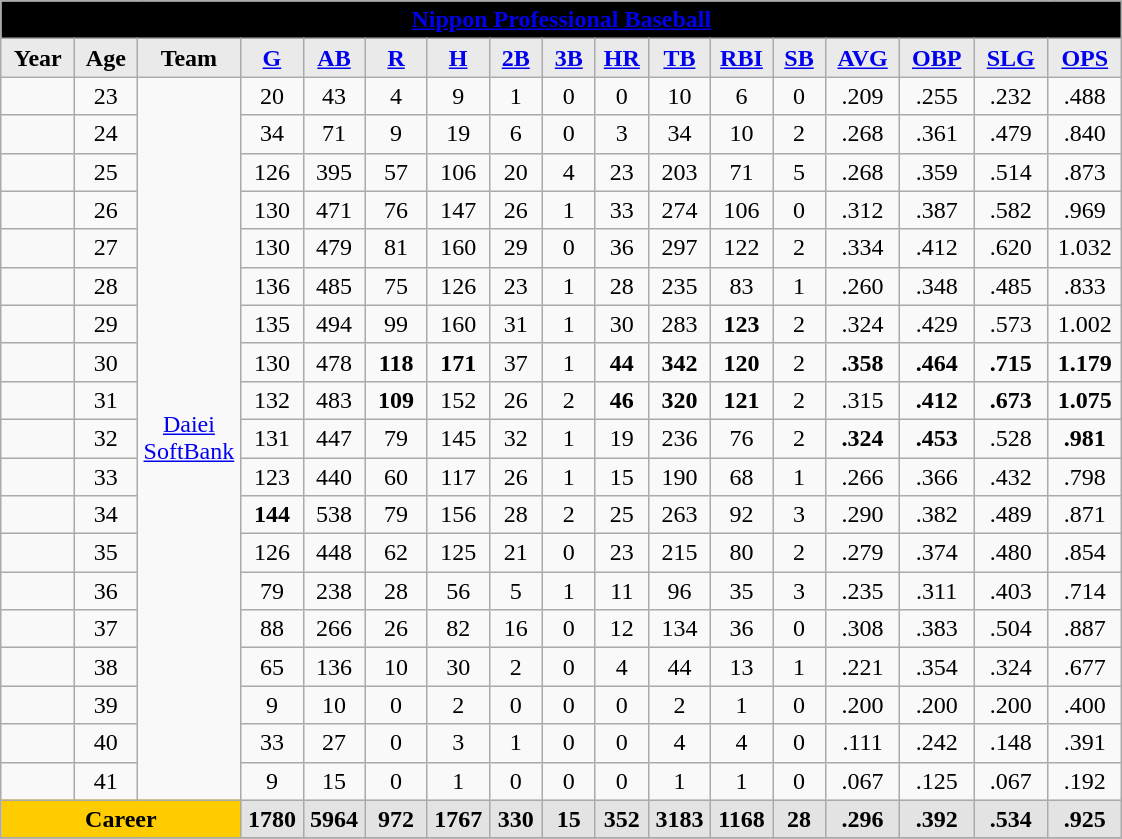<table class="wikitable">
<tr>
<th colspan="17" style="background:#000000;"><a href='#'><span>Nippon Professional Baseball</span></a></th>
</tr>
<tr>
<th style="background:#eaeaea;" width="42">Year</th>
<th style="background:#eaeaea;" width="34">Age</th>
<th style="background:#eaeaea;" width="62">Team</th>
<th style="background:#eaeaea;" width="34"><a href='#'>G</a></th>
<th style="background:#eaeaea;" width="34"><a href='#'>AB</a></th>
<th style="background:#eaeaea;" width="34"><a href='#'>R</a></th>
<th style="background:#eaeaea;" width="34"><a href='#'>H</a></th>
<th style="background:#eaeaea;" width="28"><a href='#'>2B</a></th>
<th style="background:#eaeaea;" width="28"><a href='#'>3B</a></th>
<th style="background:#eaeaea;" width="28"><a href='#'>HR</a></th>
<th style="background:#eaeaea;" width="34"><a href='#'>TB</a></th>
<th style="background:#eaeaea;" width="34"><a href='#'>RBI</a></th>
<th style="background:#eaeaea;" width="28"><a href='#'>SB</a></th>
<th style="background:#eaeaea;" width="42"><a href='#'>AVG</a></th>
<th style="background:#eaeaea;" width="42"><a href='#'>OBP</a></th>
<th style="background:#eaeaea;" width="42"><a href='#'>SLG</a></th>
<th style="background:#eaeaea;" width="42"><a href='#'>OPS</a></th>
</tr>
<tr align=center>
<td></td>
<td>23</td>
<td rowspan=19><a href='#'>Daiei</a><br><a href='#'>SoftBank</a></td>
<td>20</td>
<td>43</td>
<td>4</td>
<td>9</td>
<td>1</td>
<td>0</td>
<td>0</td>
<td>10</td>
<td>6</td>
<td>0</td>
<td>.209</td>
<td>.255</td>
<td>.232</td>
<td>.488</td>
</tr>
<tr align=center>
<td></td>
<td>24</td>
<td>34</td>
<td>71</td>
<td>9</td>
<td>19</td>
<td>6</td>
<td>0</td>
<td>3</td>
<td>34</td>
<td>10</td>
<td>2</td>
<td>.268</td>
<td>.361</td>
<td>.479</td>
<td>.840</td>
</tr>
<tr align=center>
<td></td>
<td>25</td>
<td>126</td>
<td>395</td>
<td>57</td>
<td>106</td>
<td>20</td>
<td>4</td>
<td>23</td>
<td>203</td>
<td>71</td>
<td>5</td>
<td>.268</td>
<td>.359</td>
<td>.514</td>
<td>.873</td>
</tr>
<tr align=center>
<td></td>
<td>26</td>
<td>130</td>
<td>471</td>
<td>76</td>
<td>147</td>
<td>26</td>
<td>1</td>
<td>33</td>
<td>274</td>
<td>106</td>
<td>0</td>
<td>.312</td>
<td>.387</td>
<td>.582</td>
<td>.969</td>
</tr>
<tr align=center>
<td></td>
<td>27</td>
<td>130</td>
<td>479</td>
<td>81</td>
<td>160</td>
<td>29</td>
<td>0</td>
<td>36</td>
<td>297</td>
<td>122</td>
<td>2</td>
<td>.334</td>
<td>.412</td>
<td>.620</td>
<td>1.032</td>
</tr>
<tr align=center>
<td></td>
<td>28</td>
<td>136</td>
<td>485</td>
<td>75</td>
<td>126</td>
<td>23</td>
<td>1</td>
<td>28</td>
<td>235</td>
<td>83</td>
<td>1</td>
<td>.260</td>
<td>.348</td>
<td>.485</td>
<td>.833</td>
</tr>
<tr align=center>
<td></td>
<td>29</td>
<td>135</td>
<td>494</td>
<td>99</td>
<td>160</td>
<td>31</td>
<td>1</td>
<td>30</td>
<td>283</td>
<td><strong>123</strong></td>
<td>2</td>
<td>.324</td>
<td>.429</td>
<td>.573</td>
<td>1.002</td>
</tr>
<tr align=center>
<td></td>
<td>30</td>
<td>130</td>
<td>478</td>
<td><strong>118</strong></td>
<td><strong>171</strong></td>
<td>37</td>
<td>1</td>
<td><strong>44</strong></td>
<td><strong>342</strong></td>
<td><strong>120</strong></td>
<td>2</td>
<td><strong>.358</strong></td>
<td><strong>.464</strong></td>
<td><strong>.715</strong></td>
<td><strong>1.179</strong></td>
</tr>
<tr align=center>
<td></td>
<td>31</td>
<td>132</td>
<td>483</td>
<td><strong>109</strong></td>
<td>152</td>
<td>26</td>
<td>2</td>
<td><strong>46</strong></td>
<td><strong>320</strong></td>
<td><strong>121</strong></td>
<td>2</td>
<td>.315</td>
<td><strong>.412</strong></td>
<td><strong>.673</strong></td>
<td><strong>1.075</strong></td>
</tr>
<tr align=center>
<td></td>
<td>32</td>
<td>131</td>
<td>447</td>
<td>79</td>
<td>145</td>
<td>32</td>
<td>1</td>
<td>19</td>
<td>236</td>
<td>76</td>
<td>2</td>
<td><strong>.324</strong></td>
<td><strong>.453</strong></td>
<td>.528</td>
<td><strong>.981</strong></td>
</tr>
<tr align=center>
<td></td>
<td>33</td>
<td>123</td>
<td>440</td>
<td>60</td>
<td>117</td>
<td>26</td>
<td>1</td>
<td>15</td>
<td>190</td>
<td>68</td>
<td>1</td>
<td>.266</td>
<td>.366</td>
<td>.432</td>
<td>.798</td>
</tr>
<tr align=center>
<td></td>
<td>34</td>
<td><strong>144</strong></td>
<td>538</td>
<td>79</td>
<td>156</td>
<td>28</td>
<td>2</td>
<td>25</td>
<td>263</td>
<td>92</td>
<td>3</td>
<td>.290</td>
<td>.382</td>
<td>.489</td>
<td>.871</td>
</tr>
<tr align=center>
<td></td>
<td>35</td>
<td>126</td>
<td>448</td>
<td>62</td>
<td>125</td>
<td>21</td>
<td>0</td>
<td>23</td>
<td>215</td>
<td>80</td>
<td>2</td>
<td>.279</td>
<td>.374</td>
<td>.480</td>
<td>.854</td>
</tr>
<tr align=center>
<td></td>
<td>36</td>
<td>79</td>
<td>238</td>
<td>28</td>
<td>56</td>
<td>5</td>
<td>1</td>
<td>11</td>
<td>96</td>
<td>35</td>
<td>3</td>
<td>.235</td>
<td>.311</td>
<td>.403</td>
<td>.714</td>
</tr>
<tr align=center>
<td></td>
<td>37</td>
<td>88</td>
<td>266</td>
<td>26</td>
<td>82</td>
<td>16</td>
<td>0</td>
<td>12</td>
<td>134</td>
<td>36</td>
<td>0</td>
<td>.308</td>
<td>.383</td>
<td>.504</td>
<td>.887</td>
</tr>
<tr align=center>
<td></td>
<td>38</td>
<td>65</td>
<td>136</td>
<td>10</td>
<td>30</td>
<td>2</td>
<td>0</td>
<td>4</td>
<td>44</td>
<td>13</td>
<td>1</td>
<td>.221</td>
<td>.354</td>
<td>.324</td>
<td>.677</td>
</tr>
<tr align=center>
<td></td>
<td>39</td>
<td>9</td>
<td>10</td>
<td>0</td>
<td>2</td>
<td>0</td>
<td>0</td>
<td>0</td>
<td>2</td>
<td>1</td>
<td>0</td>
<td>.200</td>
<td>.200</td>
<td>.200</td>
<td>.400</td>
</tr>
<tr align=center>
<td></td>
<td>40</td>
<td>33</td>
<td>27</td>
<td>0</td>
<td>3</td>
<td>1</td>
<td>0</td>
<td>0</td>
<td>4</td>
<td>4</td>
<td>0</td>
<td>.111</td>
<td>.242</td>
<td>.148</td>
<td>.391</td>
</tr>
<tr align=center>
<td></td>
<td>41</td>
<td>9</td>
<td>15</td>
<td>0</td>
<td>1</td>
<td>0</td>
<td>0</td>
<td>0</td>
<td>1</td>
<td>1</td>
<td>0</td>
<td>.067</td>
<td>.125</td>
<td>.067</td>
<td>.192</td>
</tr>
<tr align=center style="background:#e3e3e3;">
<td colspan=3 style="background:#ffcc00;"><strong>Career</strong></td>
<td><strong>1780</strong></td>
<td><strong>5964</strong></td>
<td><strong>972</strong></td>
<td><strong>1767</strong></td>
<td><strong>330</strong></td>
<td><strong>15</strong></td>
<td><strong>352</strong></td>
<td><strong>3183</strong></td>
<td><strong>1168</strong></td>
<td><strong>28</strong></td>
<td><strong>.296</strong></td>
<td><strong>.392</strong></td>
<td><strong>.534</strong></td>
<td><strong>.925</strong></td>
</tr>
<tr>
</tr>
</table>
